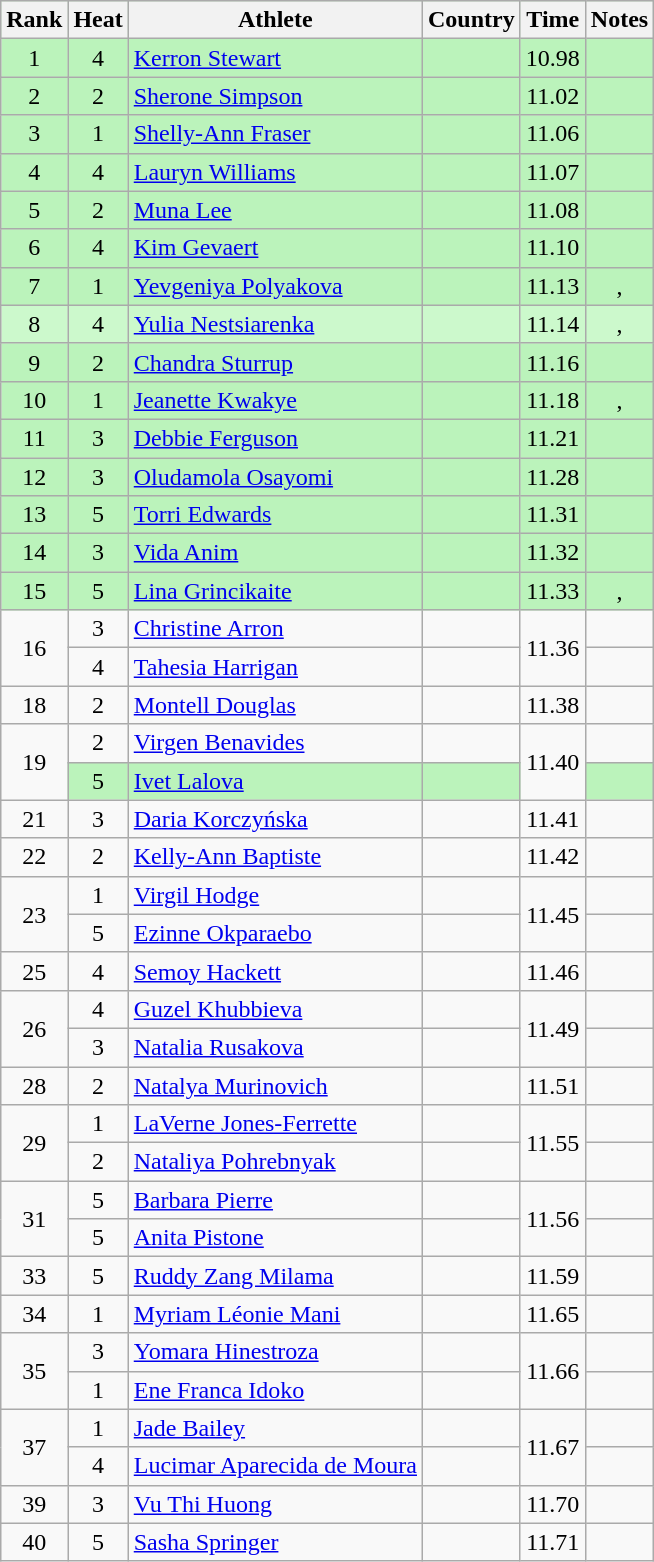<table class="wikitable sortable" style="text-align:center">
<tr bgcolor=bbf3bb>
<th>Rank</th>
<th>Heat</th>
<th>Athlete</th>
<th>Country</th>
<th>Time</th>
<th>Notes</th>
</tr>
<tr bgcolor=bbf3bb>
<td>1</td>
<td>4</td>
<td align=left><a href='#'>Kerron Stewart</a></td>
<td align=left></td>
<td>10.98</td>
<td></td>
</tr>
<tr bgcolor=bbf3bb>
<td>2</td>
<td>2</td>
<td align=left><a href='#'>Sherone Simpson</a></td>
<td align=left></td>
<td>11.02</td>
<td></td>
</tr>
<tr bgcolor=bbf3bb>
<td>3</td>
<td>1</td>
<td align=left><a href='#'>Shelly-Ann Fraser</a></td>
<td align=left></td>
<td>11.06</td>
<td></td>
</tr>
<tr bgcolor=bbf3bb>
<td>4</td>
<td>4</td>
<td align=left><a href='#'>Lauryn Williams</a></td>
<td align=left></td>
<td>11.07</td>
<td></td>
</tr>
<tr bgcolor=bbf3bb>
<td>5</td>
<td>2</td>
<td align=left><a href='#'>Muna Lee</a></td>
<td align=left></td>
<td>11.08</td>
<td></td>
</tr>
<tr bgcolor=bbf3bb>
<td>6</td>
<td>4</td>
<td align=left><a href='#'>Kim Gevaert</a></td>
<td align=left></td>
<td>11.10</td>
<td></td>
</tr>
<tr bgcolor=bbf3bb>
<td>7</td>
<td>1</td>
<td align=left><a href='#'>Yevgeniya Polyakova</a></td>
<td align=left></td>
<td>11.13</td>
<td>, </td>
</tr>
<tr bgcolor=ccf9cc>
<td>8</td>
<td>4</td>
<td align=left><a href='#'>Yulia Nestsiarenka</a></td>
<td align=left></td>
<td>11.14</td>
<td>, </td>
</tr>
<tr bgcolor=bbf3bb>
<td>9</td>
<td>2</td>
<td align=left><a href='#'>Chandra Sturrup</a></td>
<td align=left></td>
<td>11.16</td>
<td></td>
</tr>
<tr bgcolor=bbf3bb>
<td>10</td>
<td>1</td>
<td align=left><a href='#'>Jeanette Kwakye</a></td>
<td align=left></td>
<td>11.18</td>
<td>, </td>
</tr>
<tr bgcolor=bbf3bb>
<td>11</td>
<td>3</td>
<td align=left><a href='#'>Debbie Ferguson</a></td>
<td align=left></td>
<td>11.21</td>
<td></td>
</tr>
<tr bgcolor=bbf3bb>
<td>12</td>
<td>3</td>
<td align=left><a href='#'>Oludamola Osayomi</a></td>
<td align=left></td>
<td>11.28</td>
<td></td>
</tr>
<tr bgcolor=bbf3bb>
<td>13</td>
<td>5</td>
<td align=left><a href='#'>Torri Edwards</a></td>
<td align=left></td>
<td>11.31</td>
<td></td>
</tr>
<tr bgcolor=bbf3bb>
<td>14</td>
<td>3</td>
<td align=left><a href='#'>Vida Anim</a></td>
<td align=left></td>
<td>11.32</td>
<td></td>
</tr>
<tr bgcolor=bbf3bb>
<td>15</td>
<td>5</td>
<td align=left><a href='#'>Lina Grincikaite</a></td>
<td align=left></td>
<td>11.33</td>
<td>, </td>
</tr>
<tr>
<td rowspan=2>16</td>
<td>3</td>
<td align=left><a href='#'>Christine Arron</a></td>
<td align=left></td>
<td rowspan=2>11.36</td>
<td></td>
</tr>
<tr>
<td>4</td>
<td align=left><a href='#'>Tahesia Harrigan</a></td>
<td align=left></td>
<td></td>
</tr>
<tr>
<td>18</td>
<td>2</td>
<td align=left><a href='#'>Montell Douglas</a></td>
<td align=left></td>
<td>11.38</td>
<td></td>
</tr>
<tr>
<td rowspan=2>19</td>
<td>2</td>
<td align=left><a href='#'>Virgen Benavides</a></td>
<td align=left></td>
<td rowspan=2>11.40</td>
<td></td>
</tr>
<tr bgcolor=bbf3bb>
<td>5</td>
<td align=left><a href='#'>Ivet Lalova</a></td>
<td align=left></td>
<td></td>
</tr>
<tr>
<td>21</td>
<td>3</td>
<td align=left><a href='#'>Daria Korczyńska</a></td>
<td align=left></td>
<td>11.41</td>
<td></td>
</tr>
<tr>
<td>22</td>
<td>2</td>
<td align=left><a href='#'>Kelly-Ann Baptiste</a></td>
<td align=left></td>
<td>11.42</td>
<td></td>
</tr>
<tr>
<td rowspan=2>23</td>
<td>1</td>
<td align=left><a href='#'>Virgil Hodge</a></td>
<td align=left></td>
<td rowspan=2>11.45</td>
<td></td>
</tr>
<tr>
<td>5</td>
<td align=left><a href='#'>Ezinne Okparaebo</a></td>
<td align=left></td>
<td></td>
</tr>
<tr>
<td>25</td>
<td>4</td>
<td align=left><a href='#'>Semoy Hackett</a></td>
<td align=left></td>
<td>11.46</td>
<td></td>
</tr>
<tr>
<td rowspan=2>26</td>
<td>4</td>
<td align=left><a href='#'>Guzel Khubbieva</a></td>
<td align=left></td>
<td rowspan=2>11.49</td>
<td></td>
</tr>
<tr>
<td>3</td>
<td align=left><a href='#'>Natalia Rusakova</a></td>
<td align=left></td>
<td></td>
</tr>
<tr>
<td>28</td>
<td>2</td>
<td align=left><a href='#'>Natalya Murinovich</a></td>
<td align=left></td>
<td>11.51</td>
<td></td>
</tr>
<tr>
<td rowspan=2>29</td>
<td>1</td>
<td align=left><a href='#'>LaVerne Jones-Ferrette</a></td>
<td align=left></td>
<td rowspan=2>11.55</td>
<td></td>
</tr>
<tr>
<td>2</td>
<td align=left><a href='#'>Nataliya Pohrebnyak</a></td>
<td align=left></td>
<td></td>
</tr>
<tr>
<td rowspan=2>31</td>
<td>5</td>
<td align=left><a href='#'>Barbara Pierre</a></td>
<td align=left></td>
<td rowspan=2>11.56</td>
<td></td>
</tr>
<tr>
<td>5</td>
<td align=left><a href='#'>Anita Pistone</a></td>
<td align=left></td>
<td></td>
</tr>
<tr>
<td>33</td>
<td>5</td>
<td align=left><a href='#'>Ruddy Zang Milama</a></td>
<td align=left></td>
<td>11.59</td>
<td></td>
</tr>
<tr>
<td>34</td>
<td>1</td>
<td align=left><a href='#'>Myriam Léonie Mani</a></td>
<td align=left></td>
<td>11.65</td>
<td></td>
</tr>
<tr>
<td rowspan=2>35</td>
<td>3</td>
<td align=left><a href='#'>Yomara Hinestroza</a></td>
<td align=left></td>
<td rowspan=2>11.66</td>
<td></td>
</tr>
<tr>
<td>1</td>
<td align=left><a href='#'>Ene Franca Idoko</a></td>
<td align=left></td>
<td></td>
</tr>
<tr>
<td rowspan=2>37</td>
<td>1</td>
<td align=left><a href='#'>Jade Bailey</a></td>
<td align=left></td>
<td rowspan=2>11.67</td>
<td></td>
</tr>
<tr>
<td>4</td>
<td align=left><a href='#'>Lucimar Aparecida de Moura</a></td>
<td align=left></td>
<td></td>
</tr>
<tr>
<td>39</td>
<td>3</td>
<td align=left><a href='#'>Vu Thi Huong</a></td>
<td align=left></td>
<td>11.70</td>
<td></td>
</tr>
<tr>
<td>40</td>
<td>5</td>
<td align=left><a href='#'>Sasha Springer</a></td>
<td align=left></td>
<td>11.71</td>
<td></td>
</tr>
</table>
